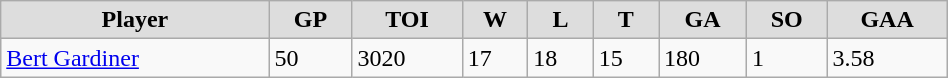<table class="wikitable" width="50%">
<tr align="center"  bgcolor="#dddddd">
<td><strong>Player</strong></td>
<td><strong>GP</strong></td>
<td><strong>TOI</strong></td>
<td><strong>W</strong></td>
<td><strong>L</strong></td>
<td><strong>T</strong></td>
<td><strong>GA</strong></td>
<td><strong>SO</strong></td>
<td><strong>GAA</strong></td>
</tr>
<tr>
<td><a href='#'>Bert Gardiner</a></td>
<td>50</td>
<td>3020</td>
<td>17</td>
<td>18</td>
<td>15</td>
<td>180</td>
<td>1</td>
<td>3.58</td>
</tr>
</table>
